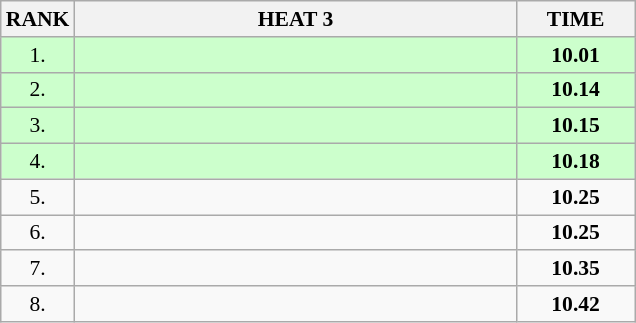<table class="wikitable" style="border-collapse: collapse; font-size: 90%;">
<tr>
<th>RANK</th>
<th style="width: 20em">HEAT 3</th>
<th style="width: 5em">TIME</th>
</tr>
<tr style="background:#ccffcc;">
<td align="center">1.</td>
<td></td>
<td align="center"><strong>10.01</strong></td>
</tr>
<tr style="background:#ccffcc;">
<td align="center">2.</td>
<td></td>
<td align="center"><strong>10.14</strong></td>
</tr>
<tr style="background:#ccffcc;">
<td align="center">3.</td>
<td></td>
<td align="center"><strong>10.15</strong></td>
</tr>
<tr style="background:#ccffcc;">
<td align="center">4.</td>
<td></td>
<td align="center"><strong>10.18</strong></td>
</tr>
<tr>
<td align="center">5.</td>
<td></td>
<td align="center"><strong>10.25</strong></td>
</tr>
<tr>
<td align="center">6.</td>
<td></td>
<td align="center"><strong>10.25</strong></td>
</tr>
<tr>
<td align="center">7.</td>
<td></td>
<td align="center"><strong>10.35</strong></td>
</tr>
<tr>
<td align="center">8.</td>
<td></td>
<td align="center"><strong>10.42</strong></td>
</tr>
</table>
